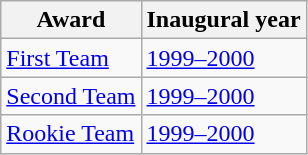<table class="wikitable">
<tr>
<th>Award</th>
<th>Inaugural year</th>
</tr>
<tr>
<td><a href='#'>First Team</a></td>
<td><a href='#'>1999–2000</a></td>
</tr>
<tr>
<td><a href='#'>Second Team</a></td>
<td><a href='#'>1999–2000</a></td>
</tr>
<tr>
<td><a href='#'>Rookie Team</a></td>
<td><a href='#'>1999–2000</a></td>
</tr>
</table>
